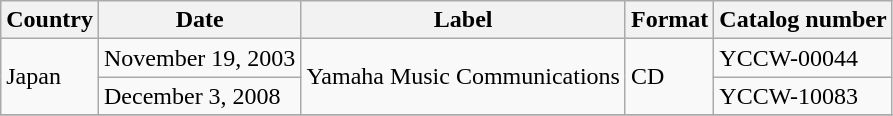<table class="wikitable">
<tr>
<th>Country</th>
<th>Date</th>
<th>Label</th>
<th>Format</th>
<th>Catalog number</th>
</tr>
<tr>
<td rowspan="2">Japan</td>
<td>November 19, 2003</td>
<td rowspan="2">Yamaha Music Communications</td>
<td rowspan="2">CD</td>
<td>YCCW-00044</td>
</tr>
<tr>
<td>December 3, 2008</td>
<td>YCCW-10083</td>
</tr>
<tr>
</tr>
</table>
